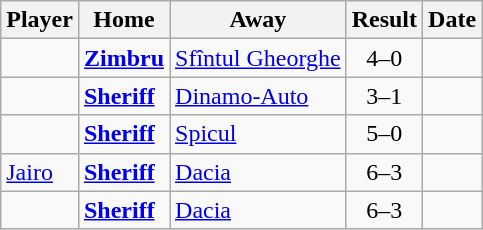<table class="wikitable sortable">
<tr>
<th>Player</th>
<th>Home</th>
<th>Away</th>
<th style="text-align:center">Result</th>
<th>Date</th>
</tr>
<tr>
<td> </td>
<td><strong><a href='#'>Zimbru</a></strong></td>
<td><a href='#'>Sfîntul Gheorghe</a></td>
<td style="text-align:center;">4–0</td>
<td></td>
</tr>
<tr>
<td> </td>
<td><strong><a href='#'>Sheriff</a></strong></td>
<td><a href='#'>Dinamo-Auto</a></td>
<td style="text-align:center;">3–1</td>
<td></td>
</tr>
<tr>
<td> </td>
<td><strong><a href='#'>Sheriff</a></strong></td>
<td><a href='#'>Spicul</a></td>
<td style="text-align:center;">5–0</td>
<td></td>
</tr>
<tr>
<td> <a href='#'>Jairo</a></td>
<td><strong><a href='#'>Sheriff</a></strong></td>
<td><a href='#'>Dacia</a></td>
<td style="text-align:center;">6–3</td>
<td></td>
</tr>
<tr>
<td> </td>
<td><strong><a href='#'>Sheriff</a></strong></td>
<td><a href='#'>Dacia</a></td>
<td style="text-align:center;">6–3</td>
<td></td>
</tr>
</table>
